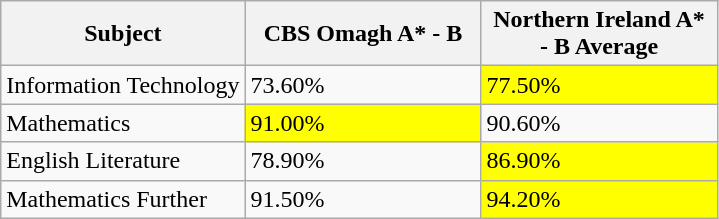<table class="wikitable">
<tr>
<th>Subject</th>
<th>CBS Omagh A* - B</th>
<th>Northern Ireland A* - B Average</th>
</tr>
<tr>
<td>Information Technology</td>
<td>73.60%</td>
<td style="width: 150px; background: yellow;">77.50%</td>
</tr>
<tr>
<td>Mathematics</td>
<td style="width: 150px; background: yellow;">91.00%</td>
<td>90.60%</td>
</tr>
<tr>
<td>English Literature</td>
<td>78.90%</td>
<td style="width: 150px; background: yellow;">86.90%</td>
</tr>
<tr>
<td>Mathematics Further</td>
<td>91.50%</td>
<td style="width: 150px; background: yellow;">94.20%</td>
</tr>
</table>
